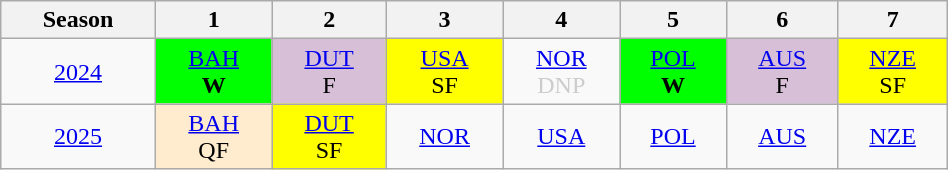<table class="wikitable" style="width:50%; margin:0">
<tr>
<th>Season</th>
<th>1</th>
<th>2</th>
<th>3</th>
<th>4</th>
<th>5</th>
<th>6</th>
<th>7</th>
</tr>
<tr>
<td style="text-align:center;"background:#efefef;"><a href='#'>2024</a></td>
<td style="text-align:center; background:lime;"><a href='#'>BAH</a><br><strong>W</strong></td>
<td style="text-align:center; background:thistle;"><a href='#'>DUT</a><br>F</td>
<td style="text-align:center; background:yellow;"><a href='#'>USA</a><br>SF</td>
<td style="text-align:center; color:#ccc;"><a href='#'>NOR</a><br>DNP</td>
<td style="text-align:center; background:lime;"><a href='#'>POL</a><br><strong>W</strong></td>
<td style="text-align:center; background:thistle;"><a href='#'>AUS</a><br>F</td>
<td style="text-align:center; background:yellow;"><a href='#'>NZE</a><br>SF</td>
</tr>
<tr>
<td style="text-align:center;"background:;"><a href='#'>2025</a></td>
<td style="text-align:center; background:#ffebcd;"><a href='#'>BAH</a><br>QF</td>
<td style="text-align:center; background:yellow;"><a href='#'>DUT</a><br>SF</td>
<td style="text-align:center; background:;"><a href='#'>NOR</a><br></td>
<td style="text-align:center; background:;"><a href='#'>USA</a><br></td>
<td style="text-align:center; background:;"><a href='#'>POL</a><br></td>
<td style="text-align:center; background:;"><a href='#'>AUS</a><br></td>
<td style="text-align:center; background:;"><a href='#'>NZE</a><br></td>
</tr>
</table>
